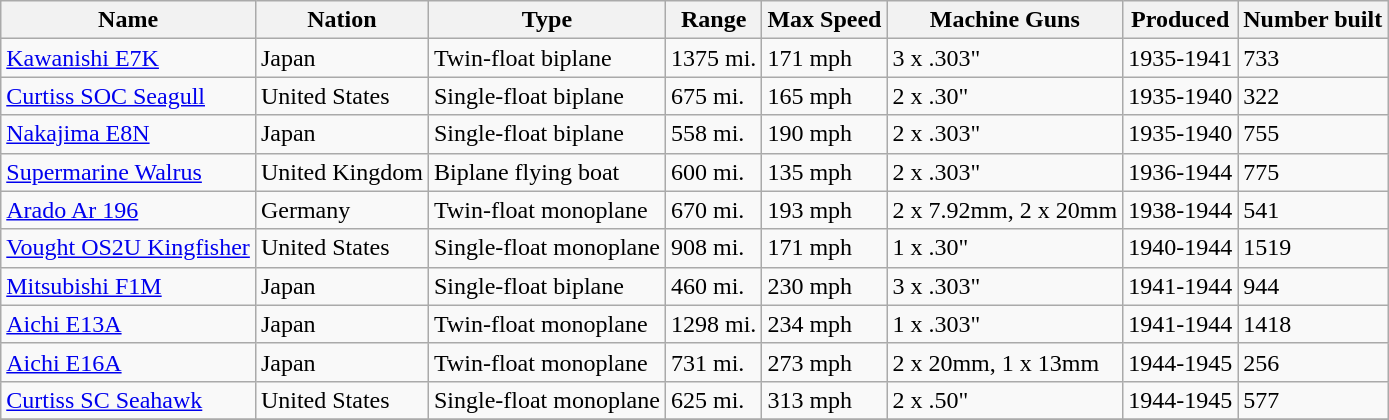<table class="wikitable sortable">
<tr>
<th>Name</th>
<th>Nation</th>
<th>Type</th>
<th>Range</th>
<th>Max Speed</th>
<th>Machine Guns</th>
<th>Produced</th>
<th>Number built</th>
</tr>
<tr>
<td><a href='#'>Kawanishi E7K</a></td>
<td>Japan</td>
<td>Twin-float biplane</td>
<td>1375 mi.</td>
<td>171 mph</td>
<td>3 x .303"</td>
<td>1935-1941</td>
<td>733</td>
</tr>
<tr>
<td><a href='#'>Curtiss SOC Seagull</a></td>
<td>United States</td>
<td>Single-float biplane</td>
<td>675 mi.</td>
<td>165 mph</td>
<td>2 x .30"</td>
<td>1935-1940</td>
<td>322</td>
</tr>
<tr>
<td><a href='#'>Nakajima E8N</a></td>
<td>Japan</td>
<td>Single-float biplane</td>
<td>558 mi.</td>
<td>190 mph</td>
<td>2 x .303"</td>
<td>1935-1940</td>
<td>755</td>
</tr>
<tr>
<td><a href='#'>Supermarine Walrus</a></td>
<td>United Kingdom</td>
<td>Biplane flying boat</td>
<td>600 mi.</td>
<td>135 mph</td>
<td>2 x .303"</td>
<td>1936-1944</td>
<td>775</td>
</tr>
<tr>
<td><a href='#'>Arado Ar 196</a></td>
<td>Germany</td>
<td>Twin-float monoplane</td>
<td>670 mi.</td>
<td>193 mph</td>
<td>2 x 7.92mm, 2 x 20mm</td>
<td>1938-1944</td>
<td>541</td>
</tr>
<tr>
<td><a href='#'>Vought OS2U Kingfisher</a></td>
<td>United States</td>
<td>Single-float monoplane</td>
<td>908 mi.</td>
<td>171 mph</td>
<td>1 x .30"</td>
<td>1940-1944</td>
<td>1519</td>
</tr>
<tr>
<td><a href='#'>Mitsubishi F1M</a></td>
<td>Japan</td>
<td>Single-float biplane</td>
<td>460 mi.</td>
<td>230 mph</td>
<td>3 x .303"</td>
<td>1941-1944</td>
<td>944</td>
</tr>
<tr>
<td><a href='#'>Aichi E13A</a></td>
<td>Japan</td>
<td>Twin-float monoplane</td>
<td>1298 mi.</td>
<td>234 mph</td>
<td>1 x .303"</td>
<td>1941-1944</td>
<td>1418</td>
</tr>
<tr>
<td><a href='#'>Aichi E16A</a></td>
<td>Japan</td>
<td>Twin-float monoplane</td>
<td>731 mi.</td>
<td>273 mph</td>
<td>2 x 20mm, 1 x 13mm</td>
<td>1944-1945</td>
<td>256</td>
</tr>
<tr>
<td><a href='#'>Curtiss SC Seahawk</a></td>
<td>United States</td>
<td>Single-float monoplane</td>
<td>625 mi.</td>
<td>313 mph</td>
<td>2 x .50"</td>
<td>1944-1945</td>
<td>577</td>
</tr>
<tr>
</tr>
</table>
